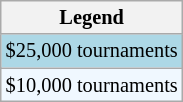<table class="wikitable" style="font-size:85%">
<tr>
<th>Legend</th>
</tr>
<tr style="background:lightblue;">
<td>$25,000 tournaments</td>
</tr>
<tr style="background:#f0f8ff;">
<td>$10,000 tournaments</td>
</tr>
</table>
